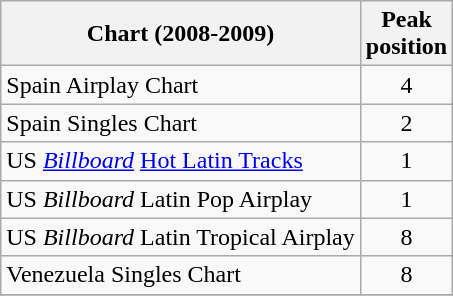<table class="wikitable">
<tr>
<th>Chart (2008-2009)</th>
<th>Peak<br>position</th>
</tr>
<tr>
<td>Spain Airplay Chart </td>
<td align="center">4</td>
</tr>
<tr>
<td>Spain Singles Chart</td>
<td align="center">2</td>
</tr>
<tr>
<td>US <a href='#'><em>Billboard</em></a> <a href='#'>Hot Latin Tracks</a></td>
<td align="center">1</td>
</tr>
<tr>
<td>US <em>Billboard</em> Latin Pop Airplay </td>
<td align="center">1</td>
</tr>
<tr>
<td>US <em>Billboard</em> Latin Tropical Airplay </td>
<td align="center">8</td>
</tr>
<tr>
<td>Venezuela Singles Chart </td>
<td align="center">8</td>
</tr>
<tr>
</tr>
</table>
